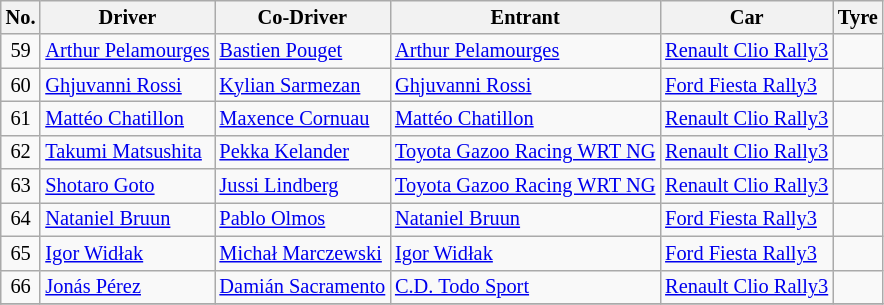<table class="wikitable" style="font-size: 85%;">
<tr>
<th>No.</th>
<th>Driver</th>
<th>Co-Driver</th>
<th>Entrant</th>
<th>Car</th>
<th>Tyre</th>
</tr>
<tr>
<td align="center">59</td>
<td> <a href='#'>Arthur Pelamourges</a></td>
<td> <a href='#'>Bastien Pouget</a></td>
<td> <a href='#'>Arthur Pelamourges</a></td>
<td><a href='#'>Renault Clio Rally3</a></td>
<td align="center"></td>
</tr>
<tr>
<td align="center">60</td>
<td> <a href='#'>Ghjuvanni Rossi</a></td>
<td> <a href='#'>Kylian Sarmezan</a></td>
<td> <a href='#'>Ghjuvanni Rossi</a></td>
<td><a href='#'>Ford Fiesta Rally3</a></td>
<td align="center"></td>
</tr>
<tr>
<td align="center">61</td>
<td> <a href='#'>Mattéo Chatillon</a></td>
<td> <a href='#'>Maxence Cornuau</a></td>
<td> <a href='#'>Mattéo Chatillon</a></td>
<td><a href='#'>Renault Clio Rally3</a></td>
<td align="center"></td>
</tr>
<tr>
<td align="center">62</td>
<td> <a href='#'>Takumi Matsushita</a></td>
<td> <a href='#'>Pekka Kelander</a></td>
<td> <a href='#'>Toyota Gazoo Racing WRT NG</a></td>
<td><a href='#'>Renault Clio Rally3</a></td>
<td align="center"></td>
</tr>
<tr>
<td align="center">63</td>
<td> <a href='#'>Shotaro Goto</a></td>
<td> <a href='#'>Jussi Lindberg</a></td>
<td> <a href='#'>Toyota Gazoo Racing WRT NG</a></td>
<td><a href='#'>Renault Clio Rally3</a></td>
<td align="center"></td>
</tr>
<tr>
<td align="center">64</td>
<td> <a href='#'>Nataniel Bruun</a></td>
<td> <a href='#'>Pablo Olmos</a></td>
<td> <a href='#'>Nataniel Bruun</a></td>
<td><a href='#'>Ford Fiesta Rally3</a></td>
<td align="center"></td>
</tr>
<tr>
<td align="center">65</td>
<td> <a href='#'>Igor Widłak</a></td>
<td> <a href='#'>Michał Marczewski</a></td>
<td> <a href='#'>Igor Widłak</a></td>
<td><a href='#'>Ford Fiesta Rally3</a></td>
<td align="center"></td>
</tr>
<tr>
<td align="center">66</td>
<td> <a href='#'>Jonás Pérez</a></td>
<td> <a href='#'>Damián Sacramento</a></td>
<td> <a href='#'>C.D. Todo Sport</a></td>
<td><a href='#'>Renault Clio Rally3</a></td>
<td align="center"></td>
</tr>
<tr>
</tr>
</table>
